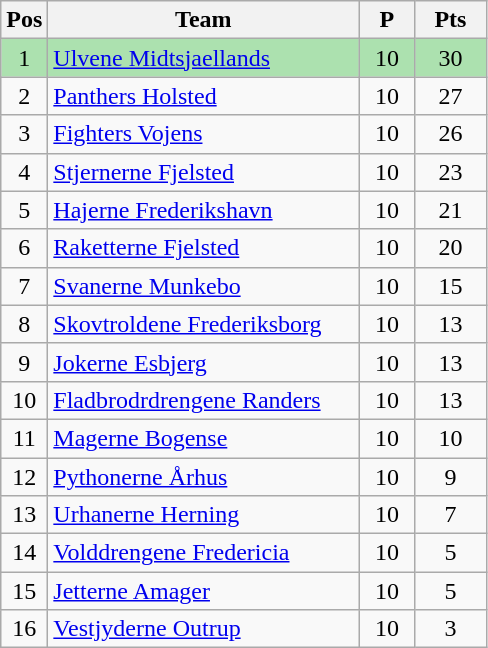<table class="wikitable" style="font-size: 100%">
<tr>
<th width=20>Pos</th>
<th width=200>Team</th>
<th width=30>P</th>
<th width=40>Pts</th>
</tr>
<tr align=center style="background:#ACE1AF;">
<td>1</td>
<td align="left"><a href='#'>Ulvene Midtsjaellands</a></td>
<td>10</td>
<td>30</td>
</tr>
<tr align=center>
<td>2</td>
<td align="left"><a href='#'>Panthers Holsted</a></td>
<td>10</td>
<td>27</td>
</tr>
<tr align=center>
<td>3</td>
<td align="left"><a href='#'>Fighters Vojens</a></td>
<td>10</td>
<td>26</td>
</tr>
<tr align=center>
<td>4</td>
<td align="left"><a href='#'>Stjernerne Fjelsted</a></td>
<td>10</td>
<td>23</td>
</tr>
<tr align=center>
<td>5</td>
<td align="left"><a href='#'>Hajerne Frederikshavn</a></td>
<td>10</td>
<td>21</td>
</tr>
<tr align=center>
<td>6</td>
<td align="left"><a href='#'>Raketterne Fjelsted</a></td>
<td>10</td>
<td>20</td>
</tr>
<tr align=center>
<td>7</td>
<td align="left"><a href='#'>Svanerne Munkebo</a></td>
<td>10</td>
<td>15</td>
</tr>
<tr align=center>
<td>8</td>
<td align="left"><a href='#'>Skovtroldene Frederiksborg</a></td>
<td>10</td>
<td>13</td>
</tr>
<tr align=center>
<td>9</td>
<td align="left"><a href='#'>Jokerne Esbjerg</a></td>
<td>10</td>
<td>13</td>
</tr>
<tr align=center>
<td>10</td>
<td align="left"><a href='#'>Fladbrodrdrengene Randers</a></td>
<td>10</td>
<td>13</td>
</tr>
<tr align=center>
<td>11</td>
<td align="left"><a href='#'>Magerne Bogense</a></td>
<td>10</td>
<td>10</td>
</tr>
<tr align=center>
<td>12</td>
<td align="left"><a href='#'>Pythonerne Århus</a></td>
<td>10</td>
<td>9</td>
</tr>
<tr align=center>
<td>13</td>
<td align="left"><a href='#'>Urhanerne Herning</a></td>
<td>10</td>
<td>7</td>
</tr>
<tr align=center>
<td>14</td>
<td align="left"><a href='#'>Volddrengene Fredericia</a></td>
<td>10</td>
<td>5</td>
</tr>
<tr align=center>
<td>15</td>
<td align="left"><a href='#'>Jetterne Amager</a></td>
<td>10</td>
<td>5</td>
</tr>
<tr align=center>
<td>16</td>
<td align="left"><a href='#'>Vestjyderne Outrup</a></td>
<td>10</td>
<td>3</td>
</tr>
</table>
